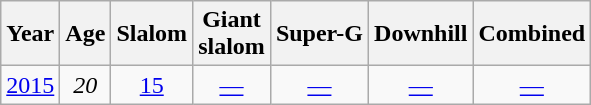<table class=wikitable style="text-align:center">
<tr>
<th>Year</th>
<th>Age</th>
<th>Slalom</th>
<th>Giant<br>slalom</th>
<th>Super-G</th>
<th>Downhill</th>
<th>Combined</th>
</tr>
<tr>
<td><a href='#'>2015</a></td>
<td><em>20</em></td>
<td><a href='#'>15</a></td>
<td><a href='#'>—</a></td>
<td><a href='#'>—</a></td>
<td><a href='#'>—</a></td>
<td><a href='#'>—</a></td>
</tr>
</table>
